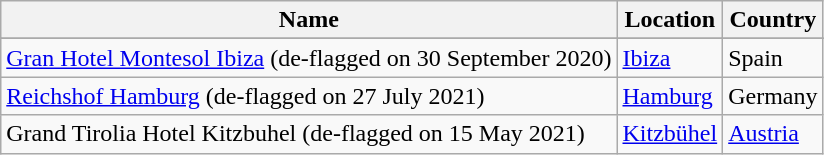<table class="wikitable sortable">
<tr>
<th>Name</th>
<th>Location</th>
<th>Country</th>
</tr>
<tr>
</tr>
<tr>
<td><a href='#'>Gran Hotel Montesol Ibiza</a> (de-flagged on 30 September 2020)</td>
<td><a href='#'>Ibiza</a></td>
<td>Spain</td>
</tr>
<tr>
<td><a href='#'>Reichshof Hamburg</a> (de-flagged on 27 July 2021)</td>
<td><a href='#'>Hamburg</a></td>
<td>Germany</td>
</tr>
<tr>
<td>Grand Tirolia Hotel Kitzbuhel (de-flagged on 15 May 2021)</td>
<td><a href='#'>Kitzbühel</a></td>
<td><a href='#'>Austria</a></td>
</tr>
</table>
